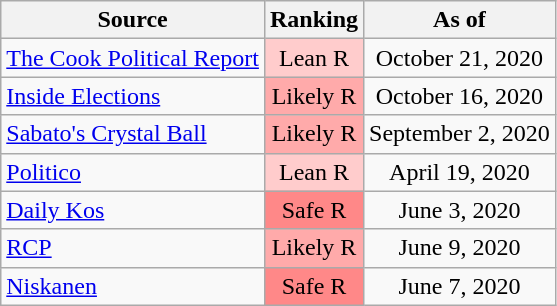<table class="wikitable" style="text-align:center">
<tr>
<th>Source</th>
<th>Ranking</th>
<th>As of</th>
</tr>
<tr>
<td align=left><a href='#'>The Cook Political Report</a></td>
<td style="background:#fcc" data-sort-value=2>Lean R</td>
<td>October 21, 2020</td>
</tr>
<tr>
<td align=left><a href='#'>Inside Elections</a></td>
<td style="background:#faa" data-sort-value=3>Likely R</td>
<td>October 16, 2020</td>
</tr>
<tr>
<td align=left><a href='#'>Sabato's Crystal Ball</a></td>
<td style="background:#faa" data-sort-value=3>Likely R</td>
<td>September 2, 2020</td>
</tr>
<tr>
<td align="left"><a href='#'>Politico</a></td>
<td style="background:#fcc" data-sort-value=2>Lean R</td>
<td>April 19, 2020</td>
</tr>
<tr>
<td align="left"><a href='#'>Daily Kos</a></td>
<td style="background:#f88" data-sort-value=4>Safe R</td>
<td>June 3, 2020</td>
</tr>
<tr>
<td align="left"><a href='#'>RCP</a></td>
<td style="background:#faa" data-sort-value=3>Likely R</td>
<td>June 9, 2020</td>
</tr>
<tr>
<td align="left"><a href='#'>Niskanen</a></td>
<td style="background:#f88" data-sort-value=4>Safe R</td>
<td>June 7, 2020</td>
</tr>
</table>
